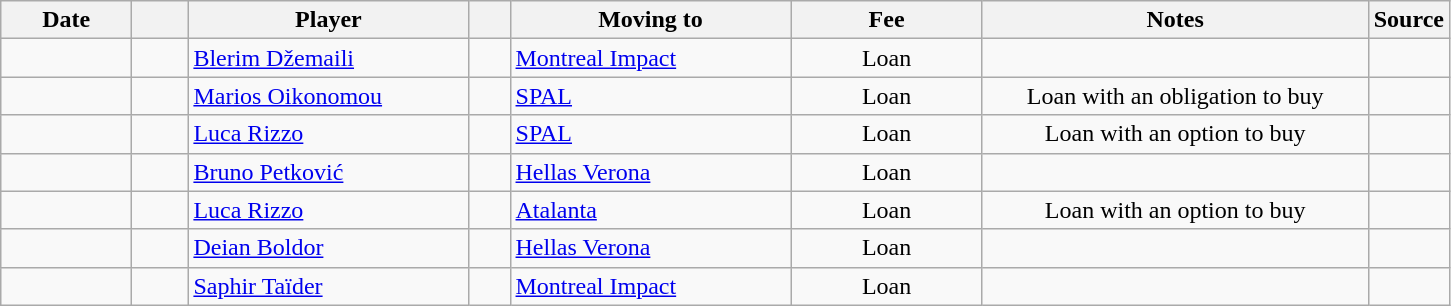<table class="wikitable sortable">
<tr>
<th style="width:80px;">Date</th>
<th style="width:30px;"></th>
<th style="width:180px;">Player</th>
<th style="width:20px;"></th>
<th style="width:180px;">Moving to</th>
<th style="width:120px;" class="unsortable">Fee</th>
<th style="width:250px;" class="unsortable">Notes</th>
<th style="width:20px;">Source</th>
</tr>
<tr>
<td></td>
<td align=center></td>
<td> <a href='#'>Blerim Džemaili</a></td>
<td align=center></td>
<td> <a href='#'>Montreal Impact</a></td>
<td align=center>Loan</td>
<td align=center></td>
<td></td>
</tr>
<tr>
<td></td>
<td align=center></td>
<td> <a href='#'>Marios Oikonomou</a></td>
<td align=center></td>
<td> <a href='#'>SPAL</a></td>
<td align=center>Loan</td>
<td align=center>Loan with an obligation to buy</td>
<td></td>
</tr>
<tr>
<td></td>
<td align=center></td>
<td> <a href='#'>Luca Rizzo</a></td>
<td align=center></td>
<td> <a href='#'>SPAL</a></td>
<td align=center>Loan</td>
<td align=center>Loan with an option to buy</td>
<td></td>
</tr>
<tr>
<td></td>
<td align=center></td>
<td> <a href='#'>Bruno Petković</a></td>
<td align=center></td>
<td> <a href='#'>Hellas Verona</a></td>
<td align=center>Loan</td>
<td align=center></td>
<td></td>
</tr>
<tr>
<td></td>
<td align=center></td>
<td> <a href='#'>Luca Rizzo</a></td>
<td align=center></td>
<td> <a href='#'>Atalanta</a></td>
<td align=center>Loan</td>
<td align=center>Loan with an option to buy</td>
<td></td>
</tr>
<tr>
<td></td>
<td align=center></td>
<td> <a href='#'>Deian Boldor</a></td>
<td align=center></td>
<td> <a href='#'>Hellas Verona</a></td>
<td align=center>Loan</td>
<td align=center></td>
<td></td>
</tr>
<tr>
<td></td>
<td align=center></td>
<td> <a href='#'>Saphir Taïder</a></td>
<td align=center></td>
<td> <a href='#'>Montreal Impact</a></td>
<td align=center>Loan</td>
<td align=center></td>
<td></td>
</tr>
</table>
